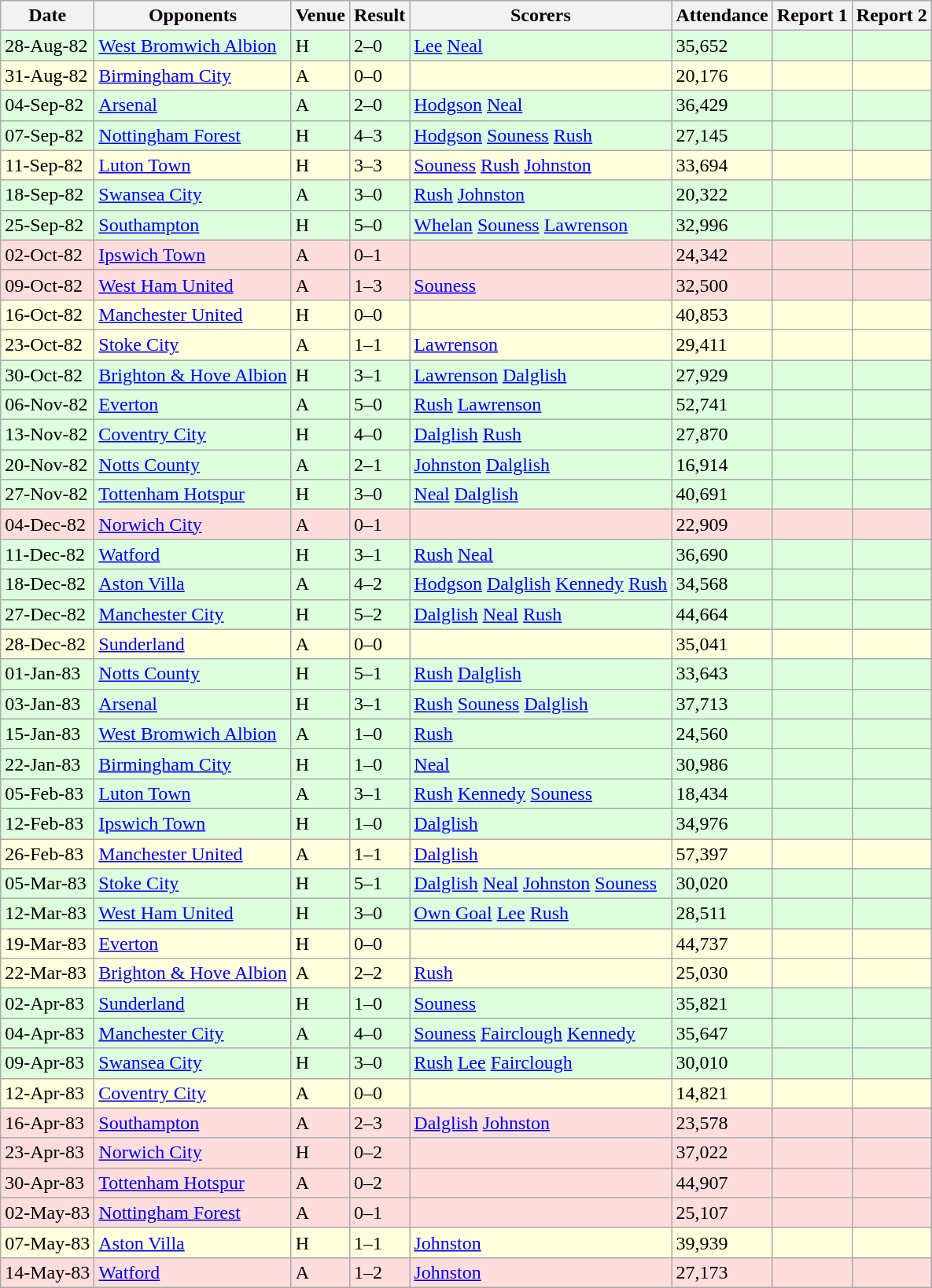<table class=wikitable>
<tr>
<th>Date</th>
<th>Opponents</th>
<th>Venue</th>
<th>Result</th>
<th>Scorers</th>
<th>Attendance</th>
<th>Report 1</th>
<th>Report 2</th>
</tr>
<tr bgcolor="#ddffdd">
<td>28-Aug-82</td>
<td><a href='#'>West Bromwich Albion</a></td>
<td>H</td>
<td>2–0</td>
<td><a href='#'>Lee</a>  <a href='#'>Neal</a> </td>
<td>35,652</td>
<td></td>
<td></td>
</tr>
<tr bgcolor="#ffffdd">
<td>31-Aug-82</td>
<td><a href='#'>Birmingham City</a></td>
<td>A</td>
<td>0–0</td>
<td></td>
<td>20,176</td>
<td></td>
<td></td>
</tr>
<tr bgcolor="#ddffdd">
<td>04-Sep-82</td>
<td><a href='#'>Arsenal</a></td>
<td>A</td>
<td>2–0</td>
<td><a href='#'>Hodgson</a>  <a href='#'>Neal</a> </td>
<td>36,429</td>
<td></td>
<td></td>
</tr>
<tr bgcolor="#ddffdd">
<td>07-Sep-82</td>
<td><a href='#'>Nottingham Forest</a></td>
<td>H</td>
<td>4–3</td>
<td><a href='#'>Hodgson</a>  <a href='#'>Souness</a>  <a href='#'>Rush</a> </td>
<td>27,145</td>
<td></td>
<td></td>
</tr>
<tr bgcolor="#ffffdd">
<td>11-Sep-82</td>
<td><a href='#'>Luton Town</a></td>
<td>H</td>
<td>3–3</td>
<td><a href='#'>Souness</a>  <a href='#'>Rush</a>  <a href='#'>Johnston</a> </td>
<td>33,694</td>
<td></td>
<td></td>
</tr>
<tr bgcolor="#ddffdd">
<td>18-Sep-82</td>
<td><a href='#'>Swansea City</a></td>
<td>A</td>
<td>3–0</td>
<td><a href='#'>Rush</a>  <a href='#'>Johnston</a> </td>
<td>20,322</td>
<td></td>
<td></td>
</tr>
<tr bgcolor="#ddffdd">
<td>25-Sep-82</td>
<td><a href='#'>Southampton</a></td>
<td>H</td>
<td>5–0</td>
<td><a href='#'>Whelan</a>  <a href='#'>Souness</a>  <a href='#'>Lawrenson</a> </td>
<td>32,996</td>
<td></td>
<td></td>
</tr>
<tr bgcolor="#ffdddd">
<td>02-Oct-82</td>
<td><a href='#'>Ipswich Town</a></td>
<td>A</td>
<td>0–1</td>
<td></td>
<td>24,342</td>
<td></td>
<td></td>
</tr>
<tr bgcolor="#ffdddd">
<td>09-Oct-82</td>
<td><a href='#'>West Ham United</a></td>
<td>A</td>
<td>1–3</td>
<td><a href='#'>Souness</a> </td>
<td>32,500</td>
<td></td>
<td></td>
</tr>
<tr bgcolor="#ffffdd">
<td>16-Oct-82</td>
<td><a href='#'>Manchester United</a></td>
<td>H</td>
<td>0–0</td>
<td></td>
<td>40,853</td>
<td></td>
<td></td>
</tr>
<tr bgcolor="#ffffdd">
<td>23-Oct-82</td>
<td><a href='#'>Stoke City</a></td>
<td>A</td>
<td>1–1</td>
<td><a href='#'>Lawrenson</a> </td>
<td>29,411</td>
<td></td>
<td></td>
</tr>
<tr bgcolor="#ddffdd">
<td>30-Oct-82</td>
<td><a href='#'>Brighton & Hove Albion</a></td>
<td>H</td>
<td>3–1</td>
<td><a href='#'>Lawrenson</a>  <a href='#'>Dalglish</a> </td>
<td>27,929</td>
<td></td>
<td></td>
</tr>
<tr bgcolor="#ddffdd">
<td>06-Nov-82</td>
<td><a href='#'>Everton</a></td>
<td>A</td>
<td>5–0</td>
<td><a href='#'>Rush</a>  <a href='#'>Lawrenson</a> </td>
<td>52,741</td>
<td></td>
<td></td>
</tr>
<tr bgcolor="#ddffdd">
<td>13-Nov-82</td>
<td><a href='#'>Coventry City</a></td>
<td>H</td>
<td>4–0</td>
<td><a href='#'>Dalglish</a>  <a href='#'>Rush</a> </td>
<td>27,870</td>
<td></td>
<td></td>
</tr>
<tr bgcolor="#ddffdd">
<td>20-Nov-82</td>
<td><a href='#'>Notts County</a></td>
<td>A</td>
<td>2–1</td>
<td><a href='#'>Johnston</a>  <a href='#'>Dalglish</a> </td>
<td>16,914</td>
<td></td>
<td></td>
</tr>
<tr bgcolor="#ddffdd">
<td>27-Nov-82</td>
<td><a href='#'>Tottenham Hotspur</a></td>
<td>H</td>
<td>3–0</td>
<td><a href='#'>Neal</a>  <a href='#'>Dalglish</a> </td>
<td>40,691</td>
<td></td>
<td></td>
</tr>
<tr bgcolor="#ffdddd">
<td>04-Dec-82</td>
<td><a href='#'>Norwich City</a></td>
<td>A</td>
<td>0–1</td>
<td></td>
<td>22,909</td>
<td></td>
<td></td>
</tr>
<tr bgcolor="#ddffdd">
<td>11-Dec-82</td>
<td><a href='#'>Watford</a></td>
<td>H</td>
<td>3–1</td>
<td><a href='#'>Rush</a>  <a href='#'>Neal</a> </td>
<td>36,690</td>
<td></td>
<td></td>
</tr>
<tr bgcolor="#ddffdd">
<td>18-Dec-82</td>
<td><a href='#'>Aston Villa</a></td>
<td>A</td>
<td>4–2</td>
<td><a href='#'>Hodgson</a>  <a href='#'>Dalglish</a>  <a href='#'>Kennedy</a>  <a href='#'>Rush</a> </td>
<td>34,568</td>
<td></td>
<td></td>
</tr>
<tr bgcolor="#ddffdd">
<td>27-Dec-82</td>
<td><a href='#'>Manchester City</a></td>
<td>H</td>
<td>5–2</td>
<td><a href='#'>Dalglish</a>  <a href='#'>Neal</a>  <a href='#'>Rush</a> </td>
<td>44,664</td>
<td></td>
<td></td>
</tr>
<tr bgcolor="#ffffdd">
<td>28-Dec-82</td>
<td><a href='#'>Sunderland</a></td>
<td>A</td>
<td>0–0</td>
<td></td>
<td>35,041</td>
<td></td>
<td></td>
</tr>
<tr bgcolor="#ddffdd">
<td>01-Jan-83</td>
<td><a href='#'>Notts County</a></td>
<td>H</td>
<td>5–1</td>
<td><a href='#'>Rush</a>  <a href='#'>Dalglish</a> </td>
<td>33,643</td>
<td></td>
<td></td>
</tr>
<tr bgcolor="#ddffdd">
<td>03-Jan-83</td>
<td><a href='#'>Arsenal</a></td>
<td>H</td>
<td>3–1</td>
<td><a href='#'>Rush</a>  <a href='#'>Souness</a>  <a href='#'>Dalglish</a> </td>
<td>37,713</td>
<td></td>
<td></td>
</tr>
<tr bgcolor="#ddffdd">
<td>15-Jan-83</td>
<td><a href='#'>West Bromwich Albion</a></td>
<td>A</td>
<td>1–0</td>
<td><a href='#'>Rush</a> </td>
<td>24,560</td>
<td></td>
<td></td>
</tr>
<tr bgcolor="#ddffdd">
<td>22-Jan-83</td>
<td><a href='#'>Birmingham City</a></td>
<td>H</td>
<td>1–0</td>
<td><a href='#'>Neal</a> </td>
<td>30,986</td>
<td></td>
<td></td>
</tr>
<tr bgcolor="#ddffdd">
<td>05-Feb-83</td>
<td><a href='#'>Luton Town</a></td>
<td>A</td>
<td>3–1</td>
<td><a href='#'>Rush</a>  <a href='#'>Kennedy</a>  <a href='#'>Souness</a> </td>
<td>18,434</td>
<td></td>
<td></td>
</tr>
<tr bgcolor="#ddffdd">
<td>12-Feb-83</td>
<td><a href='#'>Ipswich Town</a></td>
<td>H</td>
<td>1–0</td>
<td><a href='#'>Dalglish</a> </td>
<td>34,976</td>
<td></td>
<td></td>
</tr>
<tr bgcolor="#ffffdd">
<td>26-Feb-83</td>
<td><a href='#'>Manchester United</a></td>
<td>A</td>
<td>1–1</td>
<td><a href='#'>Dalglish</a> </td>
<td>57,397</td>
<td></td>
<td></td>
</tr>
<tr bgcolor="#ddffdd">
<td>05-Mar-83</td>
<td><a href='#'>Stoke City</a></td>
<td>H</td>
<td>5–1</td>
<td><a href='#'>Dalglish</a>  <a href='#'>Neal</a>  <a href='#'>Johnston</a>  <a href='#'>Souness</a> </td>
<td>30,020</td>
<td></td>
<td></td>
</tr>
<tr bgcolor="#ddffdd">
<td>12-Mar-83</td>
<td><a href='#'>West Ham United</a></td>
<td>H</td>
<td>3–0</td>
<td><a href='#'>Own Goal</a>  <a href='#'>Lee</a>  <a href='#'>Rush</a> </td>
<td>28,511</td>
<td></td>
<td></td>
</tr>
<tr bgcolor="#ffffdd">
<td>19-Mar-83</td>
<td><a href='#'>Everton</a></td>
<td>H</td>
<td>0–0</td>
<td></td>
<td>44,737</td>
<td></td>
<td></td>
</tr>
<tr bgcolor="#ffffdd">
<td>22-Mar-83</td>
<td><a href='#'>Brighton & Hove Albion</a></td>
<td>A</td>
<td>2–2</td>
<td><a href='#'>Rush</a> </td>
<td>25,030</td>
<td></td>
<td></td>
</tr>
<tr bgcolor="#ddffdd">
<td>02-Apr-83</td>
<td><a href='#'>Sunderland</a></td>
<td>H</td>
<td>1–0</td>
<td><a href='#'>Souness</a> </td>
<td>35,821</td>
<td></td>
<td></td>
</tr>
<tr bgcolor="#ddffdd">
<td>04-Apr-83</td>
<td><a href='#'>Manchester City</a></td>
<td>A</td>
<td>4–0</td>
<td><a href='#'>Souness</a>  <a href='#'>Fairclough</a>  <a href='#'>Kennedy</a> </td>
<td>35,647</td>
<td></td>
<td></td>
</tr>
<tr bgcolor="#ddffdd">
<td>09-Apr-83</td>
<td><a href='#'>Swansea City</a></td>
<td>H</td>
<td>3–0</td>
<td><a href='#'>Rush</a>  <a href='#'>Lee</a>  <a href='#'>Fairclough</a> </td>
<td>30,010</td>
<td></td>
<td></td>
</tr>
<tr bgcolor="#ffffdd">
<td>12-Apr-83</td>
<td><a href='#'>Coventry City</a></td>
<td>A</td>
<td>0–0</td>
<td></td>
<td>14,821</td>
<td></td>
<td></td>
</tr>
<tr bgcolor="#ffdddd">
<td>16-Apr-83</td>
<td><a href='#'>Southampton</a></td>
<td>A</td>
<td>2–3</td>
<td><a href='#'>Dalglish</a>  <a href='#'>Johnston</a> </td>
<td>23,578</td>
<td></td>
<td></td>
</tr>
<tr bgcolor="#ffdddd">
<td>23-Apr-83</td>
<td><a href='#'>Norwich City</a></td>
<td>H</td>
<td>0–2</td>
<td></td>
<td>37,022</td>
<td></td>
<td></td>
</tr>
<tr bgcolor="#ffdddd">
<td>30-Apr-83</td>
<td><a href='#'>Tottenham Hotspur</a></td>
<td>A</td>
<td>0–2</td>
<td></td>
<td>44,907</td>
<td></td>
<td></td>
</tr>
<tr bgcolor="#ffdddd">
<td>02-May-83</td>
<td><a href='#'>Nottingham Forest</a></td>
<td>A</td>
<td>0–1</td>
<td></td>
<td>25,107</td>
<td></td>
<td></td>
</tr>
<tr bgcolor="#ffffdd">
<td>07-May-83</td>
<td><a href='#'>Aston Villa</a></td>
<td>H</td>
<td>1–1</td>
<td><a href='#'>Johnston</a> </td>
<td>39,939</td>
<td></td>
<td></td>
</tr>
<tr bgcolor="#ffdddd">
<td>14-May-83</td>
<td><a href='#'>Watford</a></td>
<td>A</td>
<td>1–2</td>
<td><a href='#'>Johnston</a> </td>
<td>27,173</td>
<td></td>
<td></td>
</tr>
</table>
